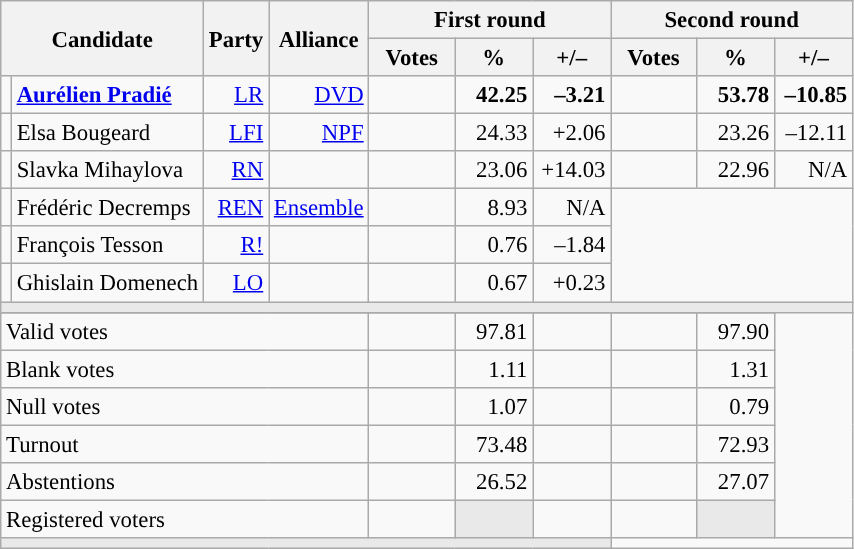<table class="wikitable" style="text-align:right;font-size:95%;">
<tr>
<th rowspan="2" colspan="2">Candidate</th>
<th colspan="1" rowspan="2">Party</th>
<th colspan="1" rowspan="2">Alliance</th>
<th colspan="3">First round</th>
<th colspan="3">Second round</th>
</tr>
<tr>
<th style="width:50px;">Votes</th>
<th style="width:45px;">%</th>
<th style="width:45px;">+/–</th>
<th style="width:50px;">Votes</th>
<th style="width:45px;">%</th>
<th style="width:45px;">+/–</th>
</tr>
<tr>
<td style="color:inherit;background:"></td>
<td style="text-align:left;"><strong><a href='#'>Aurélien Pradié</a></strong></td>
<td><a href='#'>LR</a></td>
<td><a href='#'>DVD</a></td>
<td><strong></strong></td>
<td><strong>42.25</strong></td>
<td><strong>–3.21</strong></td>
<td><strong></strong></td>
<td><strong>53.78</strong></td>
<td><strong>–10.85</strong></td>
</tr>
<tr>
<td style="color:inherit;background:"></td>
<td style="text-align:left;">Elsa Bougeard</td>
<td><a href='#'>LFI</a></td>
<td><a href='#'>NPF</a></td>
<td></td>
<td>24.33</td>
<td>+2.06</td>
<td></td>
<td>23.26</td>
<td>–12.11</td>
</tr>
<tr>
<td style="color:inherit;background:"></td>
<td style="text-align:left;">Slavka Mihaylova</td>
<td><a href='#'>RN</a></td>
<td></td>
<td></td>
<td>23.06</td>
<td>+14.03</td>
<td></td>
<td>22.96</td>
<td>N/A</td>
</tr>
<tr>
<td style="color:inherit;background:"></td>
<td style="text-align:left;">Frédéric Decremps</td>
<td><a href='#'>REN</a></td>
<td><a href='#'>Ensemble</a></td>
<td></td>
<td>8.93</td>
<td>N/A</td>
</tr>
<tr>
<td style="color:inherit;background:"></td>
<td style="text-align:left;">François Tesson</td>
<td><a href='#'>R!</a></td>
<td></td>
<td></td>
<td>0.76</td>
<td>–1.84</td>
</tr>
<tr>
<td style="color:inherit;background:"></td>
<td style="text-align:left;">Ghislain Domenech</td>
<td><a href='#'>LO</a></td>
<td></td>
<td></td>
<td>0.67</td>
<td>+0.23</td>
</tr>
<tr>
<td colspan="10" style="background:#E9E9E9;"></td>
</tr>
<tr style="font-weight:bold;">
</tr>
<tr>
<td colspan="4" style="text-align:left;">Valid votes</td>
<td></td>
<td>97.81</td>
<td></td>
<td></td>
<td>97.90</td>
</tr>
<tr>
<td colspan="4" style="text-align:left;">Blank votes</td>
<td></td>
<td>1.11</td>
<td></td>
<td></td>
<td>1.31</td>
</tr>
<tr>
<td colspan="4" style="text-align:left;">Null votes</td>
<td></td>
<td>1.07</td>
<td></td>
<td></td>
<td>0.79</td>
</tr>
<tr>
<td colspan="4" style="text-align:left;">Turnout</td>
<td></td>
<td>73.48</td>
<td></td>
<td></td>
<td>72.93</td>
</tr>
<tr>
<td colspan="4" style="text-align:left;">Abstentions</td>
<td></td>
<td>26.52</td>
<td></td>
<td></td>
<td>27.07</td>
</tr>
<tr>
<td colspan="4" style="text-align:left;">Registered voters</td>
<td></td>
<td style="background:#E9E9E9;"></td>
<td></td>
<td></td>
<td style="background:#E9E9E9;"></td>
</tr>
<tr>
<td colspan="7" style="background:#E9E9E9;"></td>
<td colspan="6" style="background-color:"></td>
</tr>
</table>
